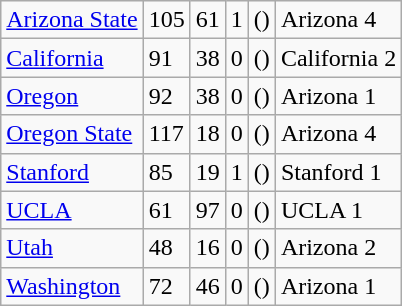<table class="wikitable sortable">
<tr>
<td><a href='#'>Arizona State</a></td>
<td>105</td>
<td>61</td>
<td>1</td>
<td>()</td>
<td>Arizona 4</td>
</tr>
<tr>
<td><a href='#'>California</a></td>
<td>91</td>
<td>38</td>
<td>0</td>
<td>()</td>
<td>California 2</td>
</tr>
<tr>
<td><a href='#'>Oregon</a></td>
<td>92</td>
<td>38</td>
<td>0</td>
<td>()</td>
<td>Arizona 1</td>
</tr>
<tr>
<td><a href='#'>Oregon State</a></td>
<td>117</td>
<td>18</td>
<td>0</td>
<td>()</td>
<td>Arizona 4</td>
</tr>
<tr>
<td><a href='#'>Stanford</a></td>
<td>85</td>
<td>19</td>
<td>1</td>
<td>()</td>
<td>Stanford 1</td>
</tr>
<tr>
<td><a href='#'>UCLA</a></td>
<td>61</td>
<td>97</td>
<td>0</td>
<td>()</td>
<td>UCLA 1</td>
</tr>
<tr>
<td><a href='#'>Utah</a></td>
<td>48</td>
<td>16</td>
<td>0</td>
<td>()</td>
<td>Arizona 2</td>
</tr>
<tr>
<td><a href='#'>Washington</a></td>
<td>72</td>
<td>46</td>
<td>0</td>
<td>()</td>
<td>Arizona 1</td>
</tr>
</table>
